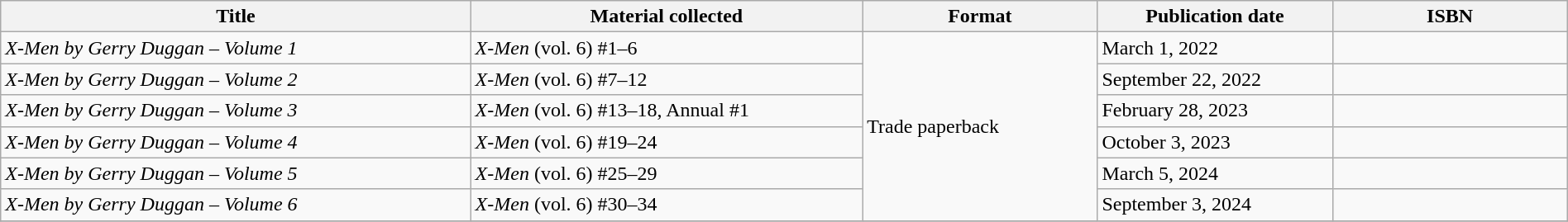<table class="wikitable" width="100%">
<tr>
<th width="30%">Title</th>
<th width="25%">Material collected</th>
<th width="15%">Format</th>
<th width="15%">Publication date</th>
<th width="15%">ISBN</th>
</tr>
<tr>
<td><em>X-Men by Gerry Duggan – Volume 1</em></td>
<td><em>X-Men</em> (vol. 6) #1–6</td>
<td rowspan="6">Trade paperback</td>
<td>March 1, 2022</td>
<td></td>
</tr>
<tr>
<td><em>X-Men by Gerry Duggan – Volume 2</em></td>
<td><em>X-Men</em> (vol. 6) #7–12</td>
<td>September 22, 2022</td>
<td></td>
</tr>
<tr>
<td><em>X-Men by Gerry Duggan – Volume 3</em></td>
<td><em>X-Men</em> (vol. 6) #13–18, Annual #1</td>
<td>February 28, 2023</td>
<td></td>
</tr>
<tr>
<td><em>X-Men by Gerry Duggan – Volume 4</em></td>
<td><em>X-Men</em> (vol. 6) #19–24</td>
<td>October 3, 2023</td>
<td></td>
</tr>
<tr>
<td><em>X-Men by Gerry Duggan – Volume 5</em></td>
<td><em>X-Men</em> (vol. 6) #25–29</td>
<td>March 5, 2024</td>
<td></td>
</tr>
<tr>
<td><em>X-Men by Gerry Duggan – Volume 6</em></td>
<td><em>X-Men</em> (vol. 6) #30–34</td>
<td>September 3, 2024</td>
<td></td>
</tr>
<tr>
</tr>
</table>
